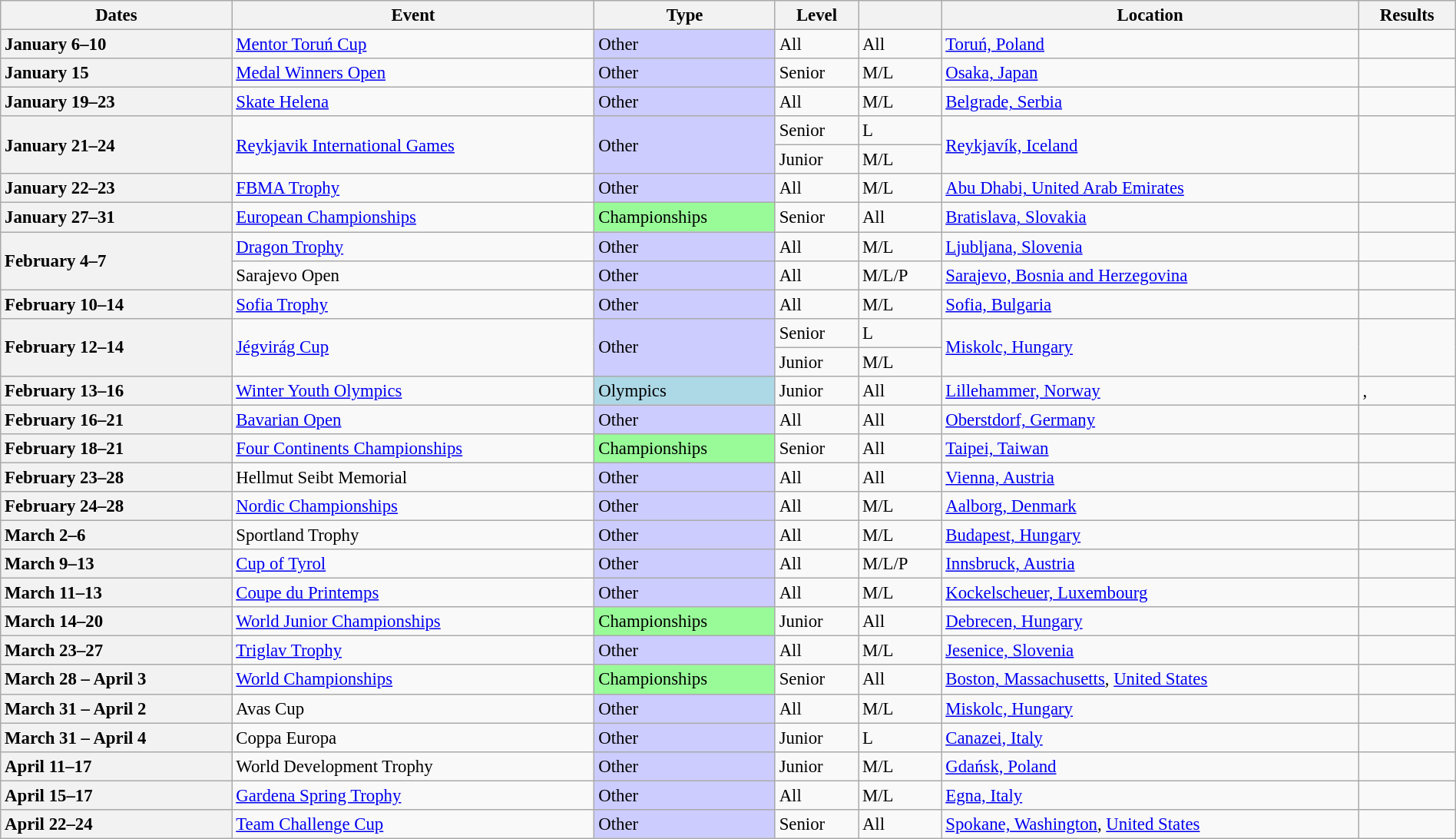<table class="wikitable sortable" style="text-align:left; font-size:95%; width:100%">
<tr>
<th scope="col">Dates</th>
<th scope="col">Event</th>
<th scope="col">Type</th>
<th scope="col" class="unsortable">Level</th>
<th scope="col" class="unsortable"></th>
<th scope="col" class="unsortable">Location</th>
<th scope="col" class="unsortable">Results</th>
</tr>
<tr>
<th scope="row" style="text-align:left">January 6–10</th>
<td><a href='#'>Mentor Toruń Cup</a></td>
<td bgcolor="ccccff">Other</td>
<td>All</td>
<td>All</td>
<td><a href='#'>Toruń, Poland</a></td>
<td></td>
</tr>
<tr>
<th scope="row" style="text-align:left">January 15</th>
<td><a href='#'>Medal Winners Open</a></td>
<td bgcolor="ccccff">Other</td>
<td>Senior</td>
<td>M/L</td>
<td><a href='#'>Osaka, Japan</a></td>
<td></td>
</tr>
<tr>
<th scope="row" style="text-align:left">January 19–23</th>
<td><a href='#'>Skate Helena</a></td>
<td bgcolor="ccccff">Other</td>
<td>All</td>
<td>M/L</td>
<td><a href='#'>Belgrade, Serbia</a></td>
<td></td>
</tr>
<tr>
<th rowspan="2" scope="row" style="text-align:left">January 21–24</th>
<td rowspan="2"><a href='#'>Reykjavik International Games</a></td>
<td rowspan="2" bgcolor="ccccff">Other</td>
<td>Senior</td>
<td>L</td>
<td rowspan="2"><a href='#'>Reykjavík, Iceland</a></td>
<td rowspan="2"></td>
</tr>
<tr>
<td>Junior</td>
<td>M/L</td>
</tr>
<tr>
<th scope="row" style="text-align:left">January 22–23</th>
<td><a href='#'>FBMA Trophy</a></td>
<td bgcolor="ccccff">Other</td>
<td>All</td>
<td>M/L</td>
<td><a href='#'>Abu Dhabi, United Arab Emirates</a></td>
<td></td>
</tr>
<tr>
<th scope="row" style="text-align:left">January 27–31</th>
<td><a href='#'>European Championships</a></td>
<td bgcolor="98fb98">Championships</td>
<td>Senior</td>
<td>All</td>
<td><a href='#'>Bratislava, Slovakia</a></td>
<td></td>
</tr>
<tr>
<th scope="row" style="text-align:left" rowspan="2">February 4–7</th>
<td><a href='#'>Dragon Trophy</a></td>
<td bgcolor="ccccff">Other</td>
<td>All</td>
<td>M/L</td>
<td><a href='#'>Ljubljana, Slovenia</a></td>
<td></td>
</tr>
<tr>
<td>Sarajevo Open</td>
<td bgcolor="ccccff">Other</td>
<td>All</td>
<td>M/L/P</td>
<td><a href='#'>Sarajevo, Bosnia and Herzegovina</a></td>
<td></td>
</tr>
<tr>
<th scope="row" style="text-align:left">February 10–14</th>
<td><a href='#'>Sofia Trophy</a></td>
<td bgcolor="ccccff">Other</td>
<td>All</td>
<td>M/L</td>
<td><a href='#'>Sofia, Bulgaria</a></td>
<td></td>
</tr>
<tr>
<th rowspan="2" scope="row" style="text-align:left">February 12–14</th>
<td rowspan="2"><a href='#'>Jégvirág Cup</a></td>
<td rowspan="2" bgcolor="ccccff">Other</td>
<td>Senior</td>
<td>L</td>
<td rowspan="2"><a href='#'>Miskolc, Hungary</a></td>
<td rowspan="2"></td>
</tr>
<tr>
<td>Junior</td>
<td>M/L</td>
</tr>
<tr>
<th scope="row" style="text-align:left">February 13–16</th>
<td><a href='#'>Winter Youth Olympics</a></td>
<td bgcolor="add8e6">Olympics</td>
<td>Junior</td>
<td>All</td>
<td><a href='#'>Lillehammer, Norway</a></td>
<td>,  </td>
</tr>
<tr>
<th scope="row" style="text-align:left">February 16–21</th>
<td><a href='#'>Bavarian Open</a></td>
<td bgcolor="ccccff">Other</td>
<td>All</td>
<td>All</td>
<td><a href='#'>Oberstdorf, Germany</a></td>
<td></td>
</tr>
<tr>
<th scope="row" style="text-align:left">February 18–21</th>
<td><a href='#'>Four Continents Championships</a></td>
<td bgcolor="98fb98">Championships</td>
<td>Senior</td>
<td>All</td>
<td><a href='#'>Taipei, Taiwan</a></td>
<td></td>
</tr>
<tr>
<th scope="row" style="text-align:left">February 23–28</th>
<td>Hellmut Seibt Memorial</td>
<td bgcolor="ccccff">Other</td>
<td>All</td>
<td>All</td>
<td><a href='#'>Vienna, Austria</a></td>
<td></td>
</tr>
<tr>
<th scope="row" style="text-align:left">February 24–28</th>
<td><a href='#'>Nordic Championships</a></td>
<td bgcolor="ccccff">Other</td>
<td>All</td>
<td>M/L</td>
<td><a href='#'>Aalborg, Denmark</a></td>
<td></td>
</tr>
<tr>
<th scope="row" style="text-align:left">March 2–6</th>
<td>Sportland Trophy</td>
<td bgcolor="ccccff">Other</td>
<td>All</td>
<td>M/L</td>
<td><a href='#'>Budapest, Hungary</a></td>
<td></td>
</tr>
<tr>
<th scope="row" style="text-align:left">March 9–13</th>
<td><a href='#'>Cup of Tyrol</a></td>
<td bgcolor="ccccff">Other</td>
<td>All</td>
<td>M/L/P</td>
<td><a href='#'>Innsbruck, Austria</a></td>
<td></td>
</tr>
<tr>
<th scope="row" style="text-align:left">March 11–13</th>
<td><a href='#'>Coupe du Printemps</a></td>
<td bgcolor="ccccff">Other</td>
<td>All</td>
<td>M/L</td>
<td><a href='#'>Kockelscheuer, Luxembourg</a></td>
<td> </td>
</tr>
<tr>
<th scope="row" style="text-align:left">March 14–20</th>
<td><a href='#'>World Junior Championships</a></td>
<td bgcolor="98fb98">Championships</td>
<td>Junior</td>
<td>All</td>
<td><a href='#'>Debrecen, Hungary</a></td>
<td></td>
</tr>
<tr>
<th scope="row" style="text-align:left">March 23–27</th>
<td><a href='#'>Triglav Trophy</a></td>
<td bgcolor="ccccff">Other</td>
<td>All</td>
<td>M/L</td>
<td><a href='#'>Jesenice, Slovenia</a></td>
<td></td>
</tr>
<tr>
<th scope="row" style="text-align:left">March 28 – April 3</th>
<td><a href='#'>World Championships</a></td>
<td bgcolor="98fb98">Championships</td>
<td>Senior</td>
<td>All</td>
<td><a href='#'>Boston, Massachusetts</a>, <a href='#'>United States</a></td>
<td></td>
</tr>
<tr>
<th scope="row" style="text-align:left">March 31 – April 2</th>
<td>Avas Cup</td>
<td bgcolor="ccccff">Other</td>
<td>All</td>
<td>M/L</td>
<td><a href='#'>Miskolc, Hungary</a></td>
<td></td>
</tr>
<tr>
<th scope="row" style="text-align:left">March 31 – April 4</th>
<td>Coppa Europa</td>
<td bgcolor="ccccff">Other</td>
<td>Junior</td>
<td>L</td>
<td><a href='#'>Canazei, Italy</a></td>
<td></td>
</tr>
<tr>
<th scope="row" style="text-align:left">April 11–17</th>
<td>World Development Trophy</td>
<td bgcolor="ccccff">Other</td>
<td>Junior</td>
<td>M/L</td>
<td><a href='#'>Gdańsk, Poland</a></td>
<td></td>
</tr>
<tr>
<th scope="row" style="text-align:left">April 15–17</th>
<td><a href='#'>Gardena Spring Trophy</a></td>
<td bgcolor="ccccff">Other</td>
<td>All</td>
<td>M/L</td>
<td><a href='#'>Egna, Italy</a></td>
<td></td>
</tr>
<tr>
<th scope="row" style="text-align:left">April 22–24</th>
<td><a href='#'>Team Challenge Cup</a></td>
<td bgcolor="ccccff">Other</td>
<td>Senior</td>
<td>All</td>
<td><a href='#'>Spokane, Washington</a>, <a href='#'>United States</a></td>
<td></td>
</tr>
</table>
